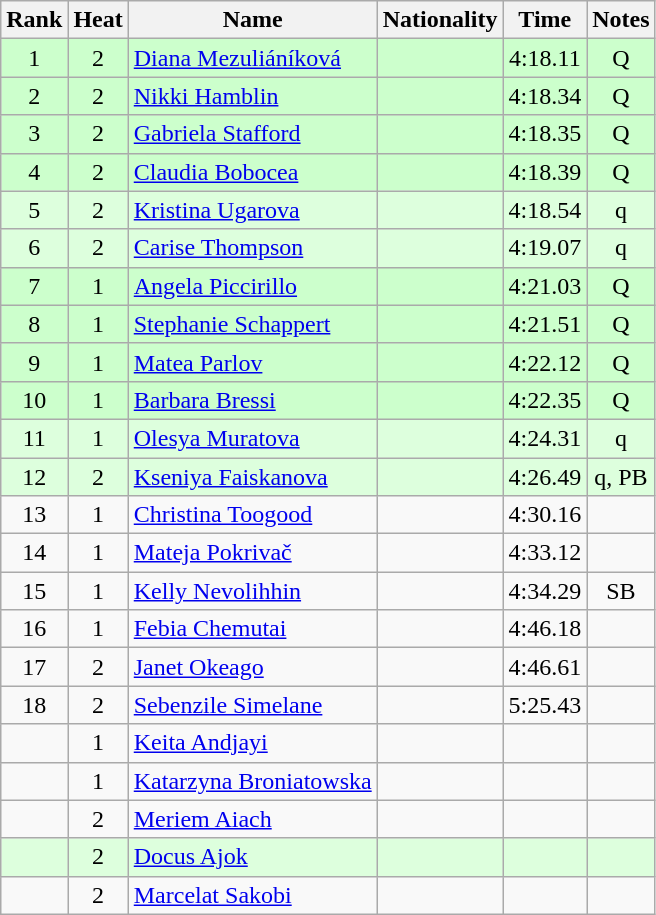<table class="wikitable sortable" style="text-align:center">
<tr>
<th>Rank</th>
<th>Heat</th>
<th>Name</th>
<th>Nationality</th>
<th>Time</th>
<th>Notes</th>
</tr>
<tr bgcolor=ccffcc>
<td>1</td>
<td>2</td>
<td align=left><a href='#'>Diana Mezuliáníková</a></td>
<td align=left></td>
<td>4:18.11</td>
<td>Q</td>
</tr>
<tr bgcolor=ccffcc>
<td>2</td>
<td>2</td>
<td align=left><a href='#'>Nikki Hamblin</a></td>
<td align=left></td>
<td>4:18.34</td>
<td>Q</td>
</tr>
<tr bgcolor=ccffcc>
<td>3</td>
<td>2</td>
<td align=left><a href='#'>Gabriela Stafford</a></td>
<td align=left></td>
<td>4:18.35</td>
<td>Q</td>
</tr>
<tr bgcolor=ccffcc>
<td>4</td>
<td>2</td>
<td align=left><a href='#'>Claudia Bobocea</a></td>
<td align=left></td>
<td>4:18.39</td>
<td>Q</td>
</tr>
<tr bgcolor=ddffdd>
<td>5</td>
<td>2</td>
<td align=left><a href='#'>Kristina Ugarova</a></td>
<td align=left></td>
<td>4:18.54</td>
<td>q</td>
</tr>
<tr bgcolor=ddffdd>
<td>6</td>
<td>2</td>
<td align=left><a href='#'>Carise Thompson</a></td>
<td align=left></td>
<td>4:19.07</td>
<td>q</td>
</tr>
<tr bgcolor=ccffcc>
<td>7</td>
<td>1</td>
<td align=left><a href='#'>Angela Piccirillo</a></td>
<td align=left></td>
<td>4:21.03</td>
<td>Q</td>
</tr>
<tr bgcolor=ccffcc>
<td>8</td>
<td>1</td>
<td align=left><a href='#'>Stephanie Schappert</a></td>
<td align=left></td>
<td>4:21.51</td>
<td>Q</td>
</tr>
<tr bgcolor=ccffcc>
<td>9</td>
<td>1</td>
<td align=left><a href='#'>Matea Parlov</a></td>
<td align=left></td>
<td>4:22.12</td>
<td>Q</td>
</tr>
<tr bgcolor=ccffcc>
<td>10</td>
<td>1</td>
<td align=left><a href='#'>Barbara Bressi</a></td>
<td align=left></td>
<td>4:22.35</td>
<td>Q</td>
</tr>
<tr bgcolor=ddffdd>
<td>11</td>
<td>1</td>
<td align=left><a href='#'>Olesya Muratova</a></td>
<td align=left></td>
<td>4:24.31</td>
<td>q</td>
</tr>
<tr bgcolor=ddffdd>
<td>12</td>
<td>2</td>
<td align=left><a href='#'>Kseniya Faiskanova</a></td>
<td align=left></td>
<td>4:26.49</td>
<td>q, PB</td>
</tr>
<tr>
<td>13</td>
<td>1</td>
<td align=left><a href='#'>Christina Toogood</a></td>
<td align=left></td>
<td>4:30.16</td>
<td></td>
</tr>
<tr>
<td>14</td>
<td>1</td>
<td align=left><a href='#'>Mateja Pokrivač</a></td>
<td align=left></td>
<td>4:33.12</td>
<td></td>
</tr>
<tr>
<td>15</td>
<td>1</td>
<td align=left><a href='#'>Kelly Nevolihhin</a></td>
<td align=left></td>
<td>4:34.29</td>
<td>SB</td>
</tr>
<tr>
<td>16</td>
<td>1</td>
<td align=left><a href='#'>Febia Chemutai</a></td>
<td align=left></td>
<td>4:46.18</td>
<td></td>
</tr>
<tr>
<td>17</td>
<td>2</td>
<td align=left><a href='#'>Janet Okeago</a></td>
<td align=left></td>
<td>4:46.61</td>
<td></td>
</tr>
<tr>
<td>18</td>
<td>2</td>
<td align=left><a href='#'>Sebenzile Simelane</a></td>
<td align=left></td>
<td>5:25.43</td>
<td></td>
</tr>
<tr>
<td></td>
<td>1</td>
<td align=left><a href='#'>Keita Andjayi</a></td>
<td align=left></td>
<td></td>
<td></td>
</tr>
<tr>
<td></td>
<td>1</td>
<td align=left><a href='#'>Katarzyna Broniatowska</a></td>
<td align=left></td>
<td></td>
<td></td>
</tr>
<tr>
<td></td>
<td>2</td>
<td align=left><a href='#'>Meriem Aiach</a></td>
<td align=left></td>
<td></td>
<td></td>
</tr>
<tr bgcolor=ddffdd>
<td></td>
<td>2</td>
<td align=left><a href='#'>Docus Ajok</a></td>
<td align=left></td>
<td></td>
<td></td>
</tr>
<tr>
<td></td>
<td>2</td>
<td align=left><a href='#'>Marcelat Sakobi</a></td>
<td align=left></td>
<td></td>
<td></td>
</tr>
</table>
